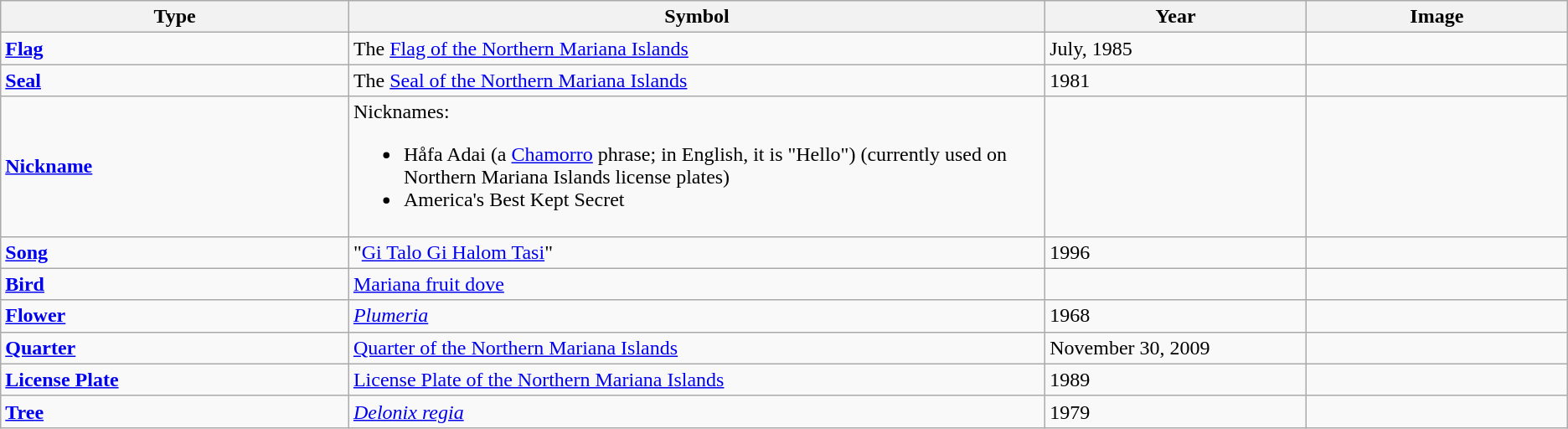<table class="wikitable">
<tr>
<th width="20%">Type</th>
<th width="40%">Symbol</th>
<th width="15%">Year</th>
<th width="15%">Image</th>
</tr>
<tr>
<td><strong><a href='#'>Flag</a></strong></td>
<td>The <a href='#'>Flag of the Northern Mariana Islands</a></td>
<td>July, 1985</td>
<td></td>
</tr>
<tr>
<td><strong><a href='#'>Seal</a></strong></td>
<td>The <a href='#'>Seal of the Northern Mariana Islands</a></td>
<td>1981</td>
<td></td>
</tr>
<tr>
<td><strong><a href='#'>Nickname</a></strong></td>
<td>Nicknames:<br><ul><li>Håfa Adai (a <a href='#'>Chamorro</a> phrase; in English, it is "Hello") (currently used on Northern Mariana Islands license plates)</li><li>America's Best Kept Secret</li></ul></td>
<td></td>
<td></td>
</tr>
<tr>
<td><strong><a href='#'>Song</a></strong></td>
<td>"<a href='#'>Gi Talo Gi Halom Tasi</a>"</td>
<td>1996</td>
<td></td>
</tr>
<tr>
<td><strong><a href='#'>Bird</a></strong></td>
<td><a href='#'>Mariana fruit dove</a></td>
<td></td>
<td></td>
</tr>
<tr>
<td><strong><a href='#'>Flower</a></strong></td>
<td><em><a href='#'>Plumeria</a></em></td>
<td>1968</td>
<td></td>
</tr>
<tr>
<td><strong><a href='#'>Quarter</a></strong></td>
<td><a href='#'>Quarter of the Northern Mariana Islands</a></td>
<td>November 30, 2009</td>
<td></td>
</tr>
<tr>
<td><strong><a href='#'>License Plate</a></strong></td>
<td><a href='#'>License Plate of the Northern Mariana Islands</a></td>
<td>1989</td>
<td></td>
</tr>
<tr>
<td><strong><a href='#'>Tree</a></strong></td>
<td><em><a href='#'>Delonix regia</a></em></td>
<td>1979</td>
<td></td>
</tr>
</table>
